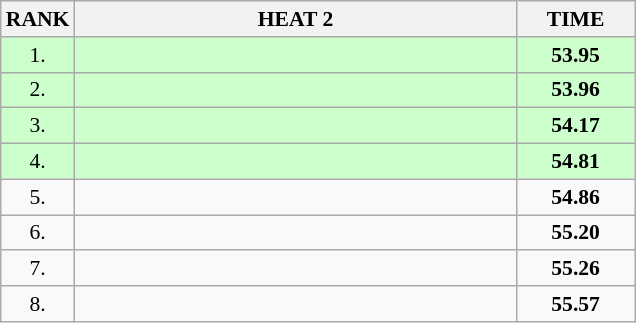<table class="wikitable" style="border-collapse: collapse; font-size: 90%;">
<tr>
<th>RANK</th>
<th style="width: 20em">HEAT 2</th>
<th style="width: 5em">TIME</th>
</tr>
<tr style="background:#ccffcc;">
<td align="center">1.</td>
<td></td>
<td align="center"><strong>53.95</strong></td>
</tr>
<tr style="background:#ccffcc;">
<td align="center">2.</td>
<td></td>
<td align="center"><strong>53.96</strong></td>
</tr>
<tr style="background:#ccffcc;">
<td align="center">3.</td>
<td></td>
<td align="center"><strong>54.17</strong></td>
</tr>
<tr style="background:#ccffcc;">
<td align="center">4.</td>
<td></td>
<td align="center"><strong>54.81</strong></td>
</tr>
<tr>
<td align="center">5.</td>
<td></td>
<td align="center"><strong>54.86</strong></td>
</tr>
<tr>
<td align="center">6.</td>
<td></td>
<td align="center"><strong>55.20</strong></td>
</tr>
<tr>
<td align="center">7.</td>
<td></td>
<td align="center"><strong>55.26</strong></td>
</tr>
<tr>
<td align="center">8.</td>
<td></td>
<td align="center"><strong>55.57</strong></td>
</tr>
</table>
